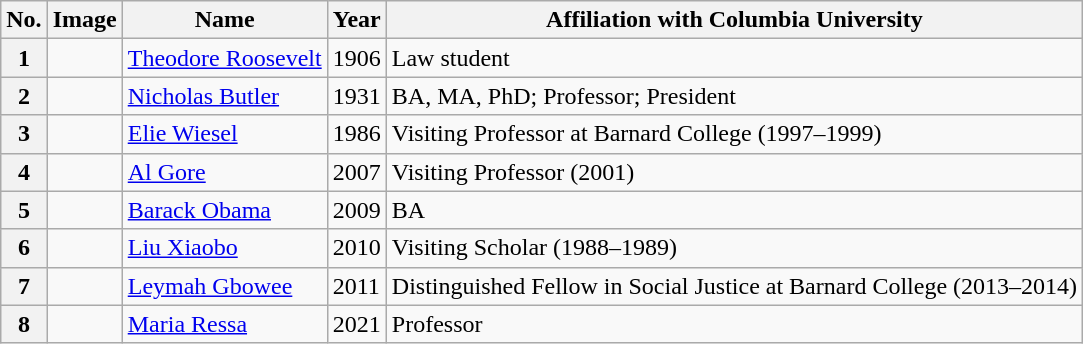<table class="wikitable sortable">
<tr>
<th scope=col>No.</th>
<th scope=col class=unsortable>Image</th>
<th scope=col>Name</th>
<th scope=col>Year</th>
<th scope=col>Affiliation with Columbia University</th>
</tr>
<tr>
<th scope=row>1</th>
<td></td>
<td data-sort-value="Roosevelt, Theodore"><a href='#'>Theodore Roosevelt</a></td>
<td>1906</td>
<td>Law student</td>
</tr>
<tr>
<th scope=row>2</th>
<td></td>
<td data-sort-value="Butler, Nicholas"><a href='#'>Nicholas Butler</a></td>
<td>1931</td>
<td>BA, MA, PhD; Professor; President</td>
</tr>
<tr>
<th>3</th>
<td></td>
<td data-sort-value="Wiesel, Elie"><a href='#'>Elie Wiesel</a></td>
<td>1986</td>
<td>Visiting Professor at Barnard College (1997–1999)</td>
</tr>
<tr>
<th scope="row">4</th>
<td></td>
<td data-sort-value="Gore, Al"><a href='#'>Al Gore</a></td>
<td>2007</td>
<td>Visiting Professor (2001)</td>
</tr>
<tr>
<th scope="row">5</th>
<td></td>
<td data-sort-value="Obama, Barack"><a href='#'>Barack Obama</a></td>
<td>2009</td>
<td>BA</td>
</tr>
<tr>
<th scope="row">6</th>
<td></td>
<td data-sort-value="Liu, Xiaobo"><a href='#'>Liu Xiaobo</a></td>
<td>2010</td>
<td>Visiting Scholar (1988–1989)</td>
</tr>
<tr>
<th scope="row">7</th>
<td></td>
<td data-sort-value="Gbowee, Leymah"><a href='#'>Leymah Gbowee</a></td>
<td>2011</td>
<td>Distinguished Fellow in Social Justice at Barnard College (2013–2014)</td>
</tr>
<tr>
<th>8</th>
<td></td>
<td><a href='#'>Maria Ressa</a></td>
<td>2021</td>
<td>Professor</td>
</tr>
</table>
